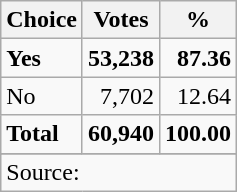<table class=wikitable style=text-align:right>
<tr>
<th>Choice</th>
<th>Votes</th>
<th>%</th>
</tr>
<tr>
<td align=left> <strong>Yes</strong></td>
<td><strong>53,238</strong></td>
<td><strong>87.36</strong></td>
</tr>
<tr>
<td align=left> No</td>
<td>7,702</td>
<td>12.64</td>
</tr>
<tr>
<td align=left><strong>Total</strong></td>
<td><strong>60,940</strong></td>
<td><strong>100.00</strong></td>
</tr>
<tr>
</tr>
<tr>
<td align=left colspan=5>Source: </td>
</tr>
</table>
